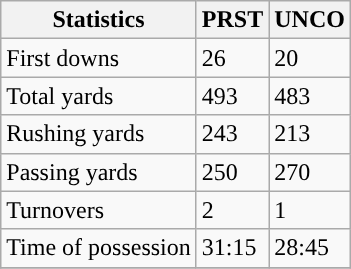<table class="wikitable" style="float: left;">
<tr>
<th>Statistics</th>
<th>PRST</th>
<th>UNCO</th>
</tr>
<tr>
<td>First downs</td>
<td>26</td>
<td>20</td>
</tr>
<tr>
<td>Total yards</td>
<td>493</td>
<td>483</td>
</tr>
<tr>
<td>Rushing yards</td>
<td>243</td>
<td>213</td>
</tr>
<tr>
<td>Passing yards</td>
<td>250</td>
<td>270</td>
</tr>
<tr>
<td>Turnovers</td>
<td>2</td>
<td>1</td>
</tr>
<tr>
<td>Time of possession</td>
<td>31:15</td>
<td>28:45</td>
</tr>
<tr>
</tr>
</table>
